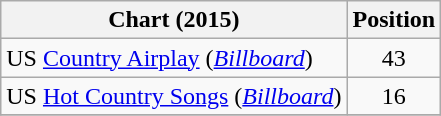<table class="wikitable sortable">
<tr>
<th scope="col">Chart (2015)</th>
<th scope="col">Position</th>
</tr>
<tr>
<td>US <a href='#'>Country Airplay</a> (<em><a href='#'>Billboard</a></em>)</td>
<td align="center">43</td>
</tr>
<tr>
<td>US <a href='#'>Hot Country Songs</a> (<em><a href='#'>Billboard</a></em>)</td>
<td align="center">16</td>
</tr>
<tr>
</tr>
</table>
